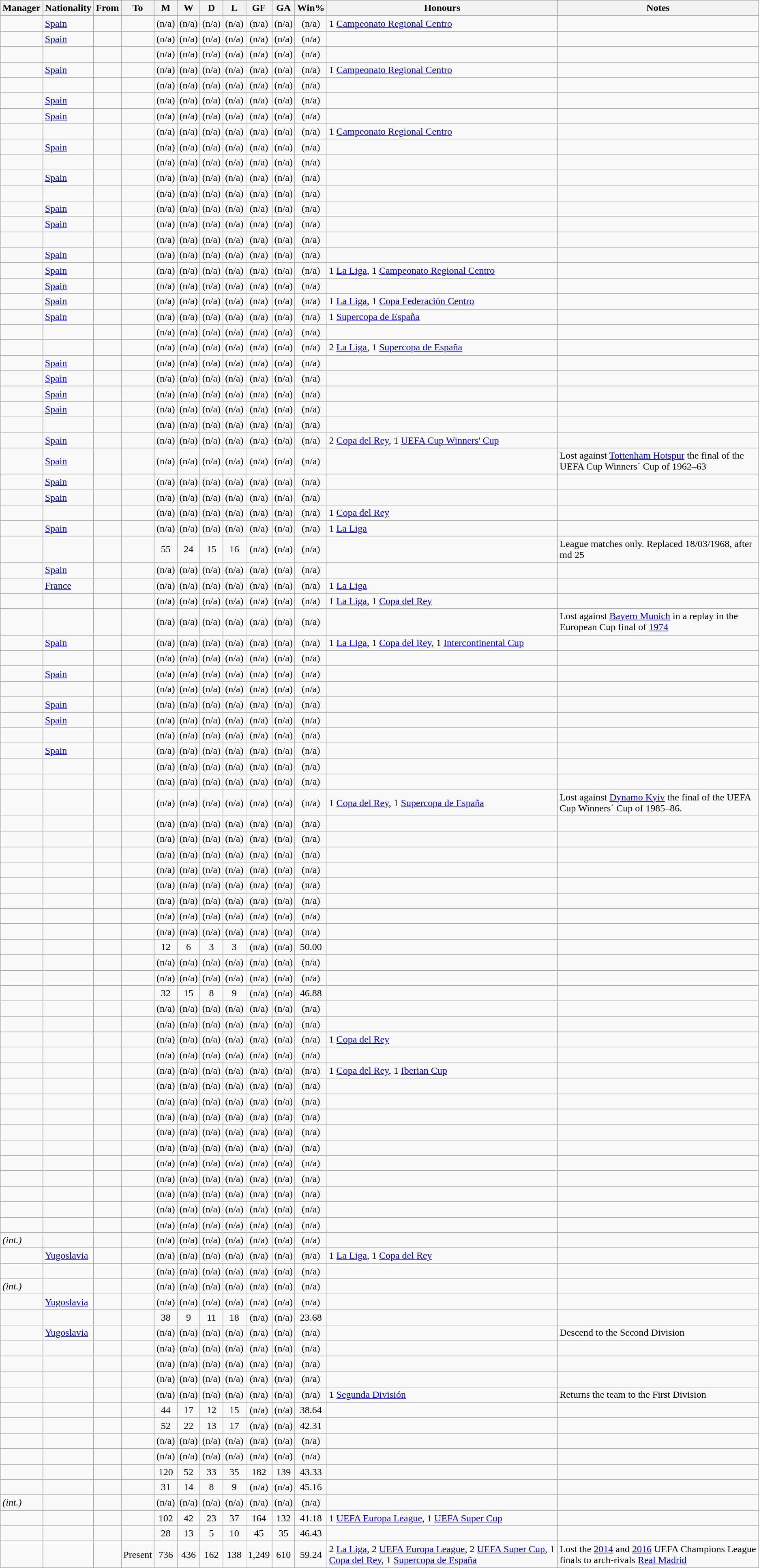<table class="wikitable sortable">
<tr>
<th>Manager</th>
<th>Nationality</th>
<th>From</th>
<th class="unsortable">To</th>
<th>M</th>
<th>W</th>
<th>D</th>
<th>L</th>
<th>GF</th>
<th>GA</th>
<th>Win%</th>
<th class="unsortable">Honours</th>
<th class="unsortable">Notes</th>
</tr>
<tr>
<td align=left></td>
<td> <a href='#'>Spain</a></td>
<td align=left></td>
<td align=left></td>
<td align=center>(n/a)</td>
<td align=center>(n/a)</td>
<td align=center>(n/a)</td>
<td align=center>(n/a)</td>
<td align=center>(n/a)</td>
<td align=center>(n/a)</td>
<td align=center>(n/a)</td>
<td align=left>1 <a href='#'>Campeonato Regional Centro</a></td>
<td></td>
</tr>
<tr>
<td align=left></td>
<td> <a href='#'>Spain</a></td>
<td align=left></td>
<td align=left></td>
<td align=center>(n/a)</td>
<td align=center>(n/a)</td>
<td align=center>(n/a)</td>
<td align=center>(n/a)</td>
<td align=center>(n/a)</td>
<td align=center>(n/a)</td>
<td align=center>(n/a)</td>
<td align=left></td>
<td></td>
</tr>
<tr>
<td align=left></td>
<td></td>
<td align=left></td>
<td align=left></td>
<td align=center>(n/a)</td>
<td align=center>(n/a)</td>
<td align=center>(n/a)</td>
<td align=center>(n/a)</td>
<td align=center>(n/a)</td>
<td align=center>(n/a)</td>
<td align=center>(n/a)</td>
<td align=left></td>
<td></td>
</tr>
<tr>
<td align=left></td>
<td> <a href='#'>Spain</a></td>
<td align=left></td>
<td align=left></td>
<td align=center>(n/a)</td>
<td align=center>(n/a)</td>
<td align=center>(n/a)</td>
<td align=center>(n/a)</td>
<td align=center>(n/a)</td>
<td align=center>(n/a)</td>
<td align=center>(n/a)</td>
<td align=left>1 <a href='#'>Campeonato Regional Centro</a></td>
<td></td>
</tr>
<tr>
<td align=left></td>
<td></td>
<td align=left></td>
<td align=left></td>
<td align=center>(n/a)</td>
<td align=center>(n/a)</td>
<td align=center>(n/a)</td>
<td align=center>(n/a)</td>
<td align=center>(n/a)</td>
<td align=center>(n/a)</td>
<td align=center>(n/a)</td>
<td align=left></td>
<td></td>
</tr>
<tr>
<td align=left></td>
<td> <a href='#'>Spain</a></td>
<td align=left></td>
<td align=left></td>
<td align=center>(n/a)</td>
<td align=center>(n/a)</td>
<td align=center>(n/a)</td>
<td align=center>(n/a)</td>
<td align=center>(n/a)</td>
<td align=center>(n/a)</td>
<td align=center>(n/a)</td>
<td align=left></td>
<td></td>
</tr>
<tr>
<td align=left></td>
<td> <a href='#'>Spain</a></td>
<td align=left></td>
<td align=left></td>
<td align=center>(n/a)</td>
<td align=center>(n/a)</td>
<td align=center>(n/a)</td>
<td align=center>(n/a)</td>
<td align=center>(n/a)</td>
<td align=center>(n/a)</td>
<td align=center>(n/a)</td>
<td align=left></td>
<td></td>
</tr>
<tr>
<td align=left></td>
<td></td>
<td align=left></td>
<td align=left></td>
<td align=center>(n/a)</td>
<td align=center>(n/a)</td>
<td align=center>(n/a)</td>
<td align=center>(n/a)</td>
<td align=center>(n/a)</td>
<td align=center>(n/a)</td>
<td align=center>(n/a)</td>
<td align=left>1 <a href='#'>Campeonato Regional Centro</a></td>
<td></td>
</tr>
<tr>
<td align=left></td>
<td> <a href='#'>Spain</a></td>
<td align=left></td>
<td align=left></td>
<td align=center>(n/a)</td>
<td align=center>(n/a)</td>
<td align=center>(n/a)</td>
<td align=center>(n/a)</td>
<td align=center>(n/a)</td>
<td align=center>(n/a)</td>
<td align=center>(n/a)</td>
<td align=left></td>
<td></td>
</tr>
<tr>
<td align=left></td>
<td></td>
<td align=left></td>
<td align=left></td>
<td align=center>(n/a)</td>
<td align=center>(n/a)</td>
<td align=center>(n/a)</td>
<td align=center>(n/a)</td>
<td align=center>(n/a)</td>
<td align=center>(n/a)</td>
<td align=center>(n/a)</td>
<td align=left></td>
<td></td>
</tr>
<tr>
<td align=left></td>
<td> <a href='#'>Spain</a></td>
<td align=left></td>
<td align=left></td>
<td align=center>(n/a)</td>
<td align=center>(n/a)</td>
<td align=center>(n/a)</td>
<td align=center>(n/a)</td>
<td align=center>(n/a)</td>
<td align=center>(n/a)</td>
<td align=center>(n/a)</td>
<td align=left></td>
<td></td>
</tr>
<tr>
<td align=left></td>
<td></td>
<td align=left></td>
<td align=left></td>
<td align=center>(n/a)</td>
<td align=center>(n/a)</td>
<td align=center>(n/a)</td>
<td align=center>(n/a)</td>
<td align=center>(n/a)</td>
<td align=center>(n/a)</td>
<td align=center>(n/a)</td>
<td align=left></td>
<td></td>
</tr>
<tr>
<td align=left></td>
<td> <a href='#'>Spain</a></td>
<td align=left></td>
<td align=left></td>
<td align=center>(n/a)</td>
<td align=center>(n/a)</td>
<td align=center>(n/a)</td>
<td align=center>(n/a)</td>
<td align=center>(n/a)</td>
<td align=center>(n/a)</td>
<td align=center>(n/a)</td>
<td align=left></td>
<td></td>
</tr>
<tr>
<td align=left></td>
<td> <a href='#'>Spain</a></td>
<td align=left></td>
<td align=left></td>
<td align=center>(n/a)</td>
<td align=center>(n/a)</td>
<td align=center>(n/a)</td>
<td align=center>(n/a)</td>
<td align=center>(n/a)</td>
<td align=center>(n/a)</td>
<td align=center>(n/a)</td>
<td align=left></td>
<td></td>
</tr>
<tr>
<td align=left></td>
<td></td>
<td align=left></td>
<td align=left></td>
<td align=center>(n/a)</td>
<td align=center>(n/a)</td>
<td align=center>(n/a)</td>
<td align=center>(n/a)</td>
<td align=center>(n/a)</td>
<td align=center>(n/a)</td>
<td align=center>(n/a)</td>
<td align=left></td>
<td></td>
</tr>
<tr>
<td align=left></td>
<td> <a href='#'>Spain</a></td>
<td align=left></td>
<td align=left></td>
<td align=center>(n/a)</td>
<td align=center>(n/a)</td>
<td align=center>(n/a)</td>
<td align=center>(n/a)</td>
<td align=center>(n/a)</td>
<td align=center>(n/a)</td>
<td align=center>(n/a)</td>
<td align=left></td>
<td></td>
</tr>
<tr>
<td align=left></td>
<td> <a href='#'>Spain</a></td>
<td align=left></td>
<td align=left></td>
<td align=center>(n/a)</td>
<td align=center>(n/a)</td>
<td align=center>(n/a)</td>
<td align=center>(n/a)</td>
<td align=center>(n/a)</td>
<td align=center>(n/a)</td>
<td align=center>(n/a)</td>
<td align=left>1 <a href='#'>La Liga</a>, 1 <a href='#'>Campeonato Regional Centro</a></td>
<td></td>
</tr>
<tr>
<td align=left></td>
<td> <a href='#'>Spain</a></td>
<td align=left></td>
<td align=left></td>
<td align=center>(n/a)</td>
<td align=center>(n/a)</td>
<td align=center>(n/a)</td>
<td align=center>(n/a)</td>
<td align=center>(n/a)</td>
<td align=center>(n/a)</td>
<td align=center>(n/a)</td>
<td align=left></td>
<td></td>
</tr>
<tr>
<td align=left></td>
<td> <a href='#'>Spain</a></td>
<td align=left></td>
<td align=left></td>
<td align=center>(n/a)</td>
<td align=center>(n/a)</td>
<td align=center>(n/a)</td>
<td align=center>(n/a)</td>
<td align=center>(n/a)</td>
<td align=center>(n/a)</td>
<td align=center>(n/a)</td>
<td align=left>1 <a href='#'>La Liga</a>,  1 <a href='#'>Copa Federación Centro</a></td>
<td></td>
</tr>
<tr>
<td align=left></td>
<td> <a href='#'>Spain</a></td>
<td align=left></td>
<td align=left></td>
<td align=center>(n/a)</td>
<td align=center>(n/a)</td>
<td align=center>(n/a)</td>
<td align=center>(n/a)</td>
<td align=center>(n/a)</td>
<td align=center>(n/a)</td>
<td align=center>(n/a)</td>
<td align=left>1 <a href='#'>Supercopa de España</a></td>
<td></td>
</tr>
<tr>
<td align=left></td>
<td></td>
<td align=left></td>
<td align=left></td>
<td align=center>(n/a)</td>
<td align=center>(n/a)</td>
<td align=center>(n/a)</td>
<td align=center>(n/a)</td>
<td align=center>(n/a)</td>
<td align=center>(n/a)</td>
<td align=center>(n/a)</td>
<td align=left></td>
<td></td>
</tr>
<tr>
<td align=left></td>
<td></td>
<td align=left></td>
<td align=left></td>
<td align=center>(n/a)</td>
<td align=center>(n/a)</td>
<td align=center>(n/a)</td>
<td align=center>(n/a)</td>
<td align=center>(n/a)</td>
<td align=center>(n/a)</td>
<td align=center>(n/a)</td>
<td align=left>2 <a href='#'>La Liga</a>, 1 <a href='#'>Supercopa de España</a></td>
<td></td>
</tr>
<tr>
<td align=left></td>
<td> <a href='#'>Spain</a></td>
<td align=left></td>
<td align=left></td>
<td align=center>(n/a)</td>
<td align=center>(n/a)</td>
<td align=center>(n/a)</td>
<td align=center>(n/a)</td>
<td align=center>(n/a)</td>
<td align=center>(n/a)</td>
<td align=center>(n/a)</td>
<td align=left></td>
<td></td>
</tr>
<tr>
<td align=left></td>
<td> <a href='#'>Spain</a></td>
<td align=left></td>
<td align=left></td>
<td align=center>(n/a)</td>
<td align=center>(n/a)</td>
<td align=center>(n/a)</td>
<td align=center>(n/a)</td>
<td align=center>(n/a)</td>
<td align=center>(n/a)</td>
<td align=center>(n/a)</td>
<td align=left></td>
<td></td>
</tr>
<tr>
<td align=left></td>
<td> <a href='#'>Spain</a></td>
<td align=left></td>
<td align=left></td>
<td align=center>(n/a)</td>
<td align=center>(n/a)</td>
<td align=center>(n/a)</td>
<td align=center>(n/a)</td>
<td align=center>(n/a)</td>
<td align=center>(n/a)</td>
<td align=center>(n/a)</td>
<td align=left></td>
<td></td>
</tr>
<tr>
<td align=left></td>
<td> <a href='#'>Spain</a></td>
<td align=left></td>
<td align=left></td>
<td align=center>(n/a)</td>
<td align=center>(n/a)</td>
<td align=center>(n/a)</td>
<td align=center>(n/a)</td>
<td align=center>(n/a)</td>
<td align=center>(n/a)</td>
<td align=center>(n/a)</td>
<td align=left></td>
<td></td>
</tr>
<tr>
<td align=left></td>
<td></td>
<td align=left></td>
<td align=left></td>
<td align=center>(n/a)</td>
<td align=center>(n/a)</td>
<td align=center>(n/a)</td>
<td align=center>(n/a)</td>
<td align=center>(n/a)</td>
<td align=center>(n/a)</td>
<td align=center>(n/a)</td>
<td align=left></td>
<td></td>
</tr>
<tr>
<td align=left></td>
<td> <a href='#'>Spain</a></td>
<td align=left></td>
<td align=left></td>
<td align=center>(n/a)</td>
<td align=center>(n/a)</td>
<td align=center>(n/a)</td>
<td align=center>(n/a)</td>
<td align=center>(n/a)</td>
<td align=center>(n/a)</td>
<td align=center>(n/a)</td>
<td align=left>2 <a href='#'>Copa del Rey</a>, 1 <a href='#'>UEFA Cup Winners' Cup</a></td>
<td></td>
</tr>
<tr>
<td align=left></td>
<td> <a href='#'>Spain</a></td>
<td align=left></td>
<td align=left></td>
<td align=center>(n/a)</td>
<td align=center>(n/a)</td>
<td align=center>(n/a)</td>
<td align=center>(n/a)</td>
<td align=center>(n/a)</td>
<td align=center>(n/a)</td>
<td align=center>(n/a)</td>
<td align=left></td>
<td>Lost against <a href='#'>Tottenham Hotspur</a> the final of the UEFA Cup Winners´ Cup of 1962–63</td>
</tr>
<tr>
<td align=left></td>
<td> <a href='#'>Spain</a></td>
<td align=left></td>
<td align=left></td>
<td align=center>(n/a)</td>
<td align=center>(n/a)</td>
<td align=center>(n/a)</td>
<td align=center>(n/a)</td>
<td align=center>(n/a)</td>
<td align=center>(n/a)</td>
<td align=center>(n/a)</td>
<td align=left></td>
<td></td>
</tr>
<tr>
<td align=left></td>
<td> <a href='#'>Spain</a></td>
<td align=left></td>
<td align=left></td>
<td align=center>(n/a)</td>
<td align=center>(n/a)</td>
<td align=center>(n/a)</td>
<td align=center>(n/a)</td>
<td align=center>(n/a)</td>
<td align=center>(n/a)</td>
<td align=center>(n/a)</td>
<td align=left></td>
<td></td>
</tr>
<tr>
<td align=left></td>
<td></td>
<td align=left></td>
<td align=left></td>
<td align=center>(n/a)</td>
<td align=center>(n/a)</td>
<td align=center>(n/a)</td>
<td align=center>(n/a)</td>
<td align=center>(n/a)</td>
<td align=center>(n/a)</td>
<td align=center>(n/a)</td>
<td align=left>1 <a href='#'>Copa del Rey</a></td>
<td></td>
</tr>
<tr>
<td align=left></td>
<td> <a href='#'>Spain</a></td>
<td align=left></td>
<td align=left></td>
<td align=center>(n/a)</td>
<td align=center>(n/a)</td>
<td align=center>(n/a)</td>
<td align=center>(n/a)</td>
<td align=center>(n/a)</td>
<td align=center>(n/a)</td>
<td align=center>(n/a)</td>
<td align=left>1 <a href='#'>La Liga</a></td>
<td></td>
</tr>
<tr>
<td align=left></td>
<td></td>
<td align=left></td>
<td align=left></td>
<td align=center>55</td>
<td align=center>24</td>
<td align=center>15</td>
<td align=center>16</td>
<td align=center>(n/a)</td>
<td align=center>(n/a)</td>
<td align=center>(n/a)</td>
<td></td>
<td align=left>League matches only. Replaced 18/03/1968, after md 25</td>
</tr>
<tr>
<td align=left></td>
<td> <a href='#'>Spain</a></td>
<td align=left></td>
<td align=left></td>
<td align=center>(n/a)</td>
<td align=center>(n/a)</td>
<td align=center>(n/a)</td>
<td align=center>(n/a)</td>
<td align=center>(n/a)</td>
<td align=center>(n/a)</td>
<td align=center>(n/a)</td>
<td align=left></td>
<td></td>
</tr>
<tr>
<td align=left></td>
<td> <a href='#'>France</a></td>
<td align=left></td>
<td align=left></td>
<td align=center>(n/a)</td>
<td align=center>(n/a)</td>
<td align=center>(n/a)</td>
<td align=center>(n/a)</td>
<td align=center>(n/a)</td>
<td align=center>(n/a)</td>
<td align=center>(n/a)</td>
<td align=left>1 <a href='#'>La Liga</a></td>
<td></td>
</tr>
<tr>
<td align=left></td>
<td></td>
<td align=left></td>
<td align=left></td>
<td align=center>(n/a)</td>
<td align=center>(n/a)</td>
<td align=center>(n/a)</td>
<td align=center>(n/a)</td>
<td align=center>(n/a)</td>
<td align=center>(n/a)</td>
<td align=center>(n/a)</td>
<td align=left>1 <a href='#'>La Liga</a>, 1 <a href='#'>Copa del Rey</a></td>
<td></td>
</tr>
<tr>
<td align=left></td>
<td></td>
<td align=left></td>
<td align=left></td>
<td align=center>(n/a)</td>
<td align=center>(n/a)</td>
<td align=center>(n/a)</td>
<td align=center>(n/a)</td>
<td align=center>(n/a)</td>
<td align=center>(n/a)</td>
<td align=center>(n/a)</td>
<td align=left></td>
<td>Lost against <a href='#'>Bayern Munich</a> in a replay in the European Cup final of <a href='#'>1974</a></td>
</tr>
<tr>
<td align=left></td>
<td> <a href='#'>Spain</a></td>
<td align=left></td>
<td align=left></td>
<td align=center>(n/a)</td>
<td align=center>(n/a)</td>
<td align=center>(n/a)</td>
<td align=center>(n/a)</td>
<td align=center>(n/a)</td>
<td align=center>(n/a)</td>
<td align=center>(n/a)</td>
<td align=left>1 <a href='#'>La Liga</a>, 1 <a href='#'>Copa del Rey</a>, 1 <a href='#'>Intercontinental Cup</a></td>
<td></td>
</tr>
<tr>
<td align=left></td>
<td></td>
<td align=left></td>
<td align=left></td>
<td align=center>(n/a)</td>
<td align=center>(n/a)</td>
<td align=center>(n/a)</td>
<td align=center>(n/a)</td>
<td align=center>(n/a)</td>
<td align=center>(n/a)</td>
<td align=center>(n/a)</td>
<td align=left></td>
<td></td>
</tr>
<tr>
<td align=left></td>
<td> <a href='#'>Spain</a></td>
<td align=left></td>
<td align=left></td>
<td align=center>(n/a)</td>
<td align=center>(n/a)</td>
<td align=center>(n/a)</td>
<td align=center>(n/a)</td>
<td align=center>(n/a)</td>
<td align=center>(n/a)</td>
<td align=center>(n/a)</td>
<td align=left></td>
<td></td>
</tr>
<tr>
<td align=left></td>
<td></td>
<td align=left></td>
<td align=left></td>
<td align=center>(n/a)</td>
<td align=center>(n/a)</td>
<td align=center>(n/a)</td>
<td align=center>(n/a)</td>
<td align=center>(n/a)</td>
<td align=center>(n/a)</td>
<td align=center>(n/a)</td>
<td align=left></td>
<td></td>
</tr>
<tr>
<td align=left></td>
<td> <a href='#'>Spain</a></td>
<td align=left></td>
<td align=left></td>
<td align=center>(n/a)</td>
<td align=center>(n/a)</td>
<td align=center>(n/a)</td>
<td align=center>(n/a)</td>
<td align=center>(n/a)</td>
<td align=center>(n/a)</td>
<td align=center>(n/a)</td>
<td align=left></td>
<td></td>
</tr>
<tr>
<td align=left></td>
<td> <a href='#'>Spain</a></td>
<td align=left></td>
<td align=left></td>
<td align=center>(n/a)</td>
<td align=center>(n/a)</td>
<td align=center>(n/a)</td>
<td align=center>(n/a)</td>
<td align=center>(n/a)</td>
<td align=center>(n/a)</td>
<td align=center>(n/a)</td>
<td align=left></td>
<td></td>
</tr>
<tr>
<td align=left></td>
<td></td>
<td align=left></td>
<td align=left></td>
<td align=center>(n/a)</td>
<td align=center>(n/a)</td>
<td align=center>(n/a)</td>
<td align=center>(n/a)</td>
<td align=center>(n/a)</td>
<td align=center>(n/a)</td>
<td align=center>(n/a)</td>
<td align=left></td>
<td></td>
</tr>
<tr>
<td align=left></td>
<td> <a href='#'>Spain</a></td>
<td align=left></td>
<td align=left></td>
<td align=center>(n/a)</td>
<td align=center>(n/a)</td>
<td align=center>(n/a)</td>
<td align=center>(n/a)</td>
<td align=center>(n/a)</td>
<td align=center>(n/a)</td>
<td align=center>(n/a)</td>
<td align=left></td>
<td></td>
</tr>
<tr>
<td align=left></td>
<td></td>
<td align=left></td>
<td align=left></td>
<td align=center>(n/a)</td>
<td align=center>(n/a)</td>
<td align=center>(n/a)</td>
<td align=center>(n/a)</td>
<td align=center>(n/a)</td>
<td align=center>(n/a)</td>
<td align=center>(n/a)</td>
<td align=left></td>
<td></td>
</tr>
<tr>
<td align=left></td>
<td></td>
<td align=left></td>
<td align=left></td>
<td align=center>(n/a)</td>
<td align=center>(n/a)</td>
<td align=center>(n/a)</td>
<td align=center>(n/a)</td>
<td align=center>(n/a)</td>
<td align=center>(n/a)</td>
<td align=center>(n/a)</td>
<td align=left></td>
<td></td>
</tr>
<tr>
<td align=left></td>
<td></td>
<td align=left></td>
<td align=left></td>
<td align=center>(n/a)</td>
<td align=center>(n/a)</td>
<td align=center>(n/a)</td>
<td align=center>(n/a)</td>
<td align=center>(n/a)</td>
<td align=center>(n/a)</td>
<td align=center>(n/a)</td>
<td align=left>1 <a href='#'>Copa del Rey</a>, 1 <a href='#'>Supercopa de España</a></td>
<td>Lost against <a href='#'>Dynamo Kyiv</a> the final of the UEFA Cup Winners´ Cup of 1985–86.</td>
</tr>
<tr>
<td align=left></td>
<td></td>
<td align=left></td>
<td align=left></td>
<td align=center>(n/a)</td>
<td align=center>(n/a)</td>
<td align=center>(n/a)</td>
<td align=center>(n/a)</td>
<td align=center>(n/a)</td>
<td align=center>(n/a)</td>
<td align=center>(n/a)</td>
<td align=left></td>
<td></td>
</tr>
<tr>
<td align=left></td>
<td></td>
<td align=left></td>
<td align=left></td>
<td align=center>(n/a)</td>
<td align=center>(n/a)</td>
<td align=center>(n/a)</td>
<td align=center>(n/a)</td>
<td align=center>(n/a)</td>
<td align=center>(n/a)</td>
<td align=center>(n/a)</td>
<td align=left></td>
<td></td>
</tr>
<tr>
<td align=left></td>
<td></td>
<td align=left></td>
<td align=left></td>
<td align=center>(n/a)</td>
<td align=center>(n/a)</td>
<td align=center>(n/a)</td>
<td align=center>(n/a)</td>
<td align=center>(n/a)</td>
<td align=center>(n/a)</td>
<td align=center>(n/a)</td>
<td align=left></td>
<td></td>
</tr>
<tr>
<td align=left></td>
<td></td>
<td align=left></td>
<td align=left></td>
<td align=center>(n/a)</td>
<td align=center>(n/a)</td>
<td align=center>(n/a)</td>
<td align=center>(n/a)</td>
<td align=center>(n/a)</td>
<td align=center>(n/a)</td>
<td align=center>(n/a)</td>
<td align=left></td>
<td></td>
</tr>
<tr>
<td align=left></td>
<td></td>
<td align=left></td>
<td align=left></td>
<td align=center>(n/a)</td>
<td align=center>(n/a)</td>
<td align=center>(n/a)</td>
<td align=center>(n/a)</td>
<td align=center>(n/a)</td>
<td align=center>(n/a)</td>
<td align=center>(n/a)</td>
<td align=left></td>
<td></td>
</tr>
<tr>
<td align=left></td>
<td></td>
<td align=left></td>
<td align=left></td>
<td align=center>(n/a)</td>
<td align=center>(n/a)</td>
<td align=center>(n/a)</td>
<td align=center>(n/a)</td>
<td align=center>(n/a)</td>
<td align=center>(n/a)</td>
<td align=center>(n/a)</td>
<td align=left></td>
<td></td>
</tr>
<tr>
<td align=left></td>
<td></td>
<td align=left></td>
<td align=left></td>
<td align=center>(n/a)</td>
<td align=center>(n/a)</td>
<td align=center>(n/a)</td>
<td align=center>(n/a)</td>
<td align=center>(n/a)</td>
<td align=center>(n/a)</td>
<td align=center>(n/a)</td>
<td align=left></td>
<td></td>
</tr>
<tr>
<td align=left></td>
<td></td>
<td align=left></td>
<td align=left></td>
<td align=center>(n/a)</td>
<td align=center>(n/a)</td>
<td align=center>(n/a)</td>
<td align=center>(n/a)</td>
<td align=center>(n/a)</td>
<td align=center>(n/a)</td>
<td align=center>(n/a)</td>
<td align=left></td>
<td></td>
</tr>
<tr>
<td align=left></td>
<td></td>
<td align=left></td>
<td align=left></td>
<td align=center> 12</td>
<td align=center> 6</td>
<td align=center> 3</td>
<td align=center> 3</td>
<td align=center>(n/a)</td>
<td align=center>(n/a)</td>
<td align=center> 50.00</td>
<td align=left></td>
<td></td>
</tr>
<tr>
<td align=left></td>
<td></td>
<td align=left></td>
<td align=left></td>
<td align=center>(n/a)</td>
<td align=center>(n/a)</td>
<td align=center>(n/a)</td>
<td align=center>(n/a)</td>
<td align=center>(n/a)</td>
<td align=center>(n/a)</td>
<td align=center>(n/a)</td>
<td align=left></td>
<td></td>
</tr>
<tr>
<td align=left></td>
<td></td>
<td align=left></td>
<td align=left></td>
<td align=center>(n/a)</td>
<td align=center>(n/a)</td>
<td align=center>(n/a)</td>
<td align=center>(n/a)</td>
<td align=center>(n/a)</td>
<td align=center>(n/a)</td>
<td align=center>(n/a)</td>
<td align=left></td>
<td></td>
</tr>
<tr>
<td align=left></td>
<td></td>
<td align=left></td>
<td align=left></td>
<td align=center> 32</td>
<td align=center> 15</td>
<td align=center> 8</td>
<td align=center> 9</td>
<td align=center>(n/a)</td>
<td align=center>(n/a)</td>
<td align=center> 46.88</td>
<td align=left></td>
<td></td>
</tr>
<tr>
<td align=left></td>
<td></td>
<td align=left></td>
<td align=left></td>
<td align=center>(n/a)</td>
<td align=center>(n/a)</td>
<td align=center>(n/a)</td>
<td align=center>(n/a)</td>
<td align=center>(n/a)</td>
<td align=center>(n/a)</td>
<td align=center>(n/a)</td>
<td align=left></td>
<td></td>
</tr>
<tr>
<td align=left></td>
<td></td>
<td align=left></td>
<td align=left></td>
<td align=center>(n/a)</td>
<td align=center>(n/a)</td>
<td align=center>(n/a)</td>
<td align=center>(n/a)</td>
<td align=center>(n/a)</td>
<td align=center>(n/a)</td>
<td align=center>(n/a)</td>
<td align=left></td>
<td></td>
</tr>
<tr>
<td align=left></td>
<td></td>
<td align=left></td>
<td align=left></td>
<td align=center>(n/a)</td>
<td align=center>(n/a)</td>
<td align=center>(n/a)</td>
<td align=center>(n/a)</td>
<td align=center>(n/a)</td>
<td align=center>(n/a)</td>
<td align=center>(n/a)</td>
<td align=left>1 <a href='#'>Copa del Rey</a></td>
<td></td>
</tr>
<tr>
<td align=left></td>
<td></td>
<td align=left></td>
<td align=left></td>
<td align=center>(n/a)</td>
<td align=center>(n/a)</td>
<td align=center>(n/a)</td>
<td align=center>(n/a)</td>
<td align=center>(n/a)</td>
<td align=center>(n/a)</td>
<td align=center>(n/a)</td>
<td align=left></td>
<td></td>
</tr>
<tr>
<td align=left></td>
<td></td>
<td align=left></td>
<td align=left></td>
<td align=center>(n/a)</td>
<td align=center>(n/a)</td>
<td align=center>(n/a)</td>
<td align=center>(n/a)</td>
<td align=center>(n/a)</td>
<td align=center>(n/a)</td>
<td align=center>(n/a)</td>
<td align=left>1 <a href='#'>Copa del Rey</a>, 1 <a href='#'>Iberian Cup</a></td>
<td></td>
</tr>
<tr>
<td align=left></td>
<td></td>
<td align=left></td>
<td align=left></td>
<td align=center>(n/a)</td>
<td align=center>(n/a)</td>
<td align=center>(n/a)</td>
<td align=center>(n/a)</td>
<td align=center>(n/a)</td>
<td align=center>(n/a)</td>
<td align=center>(n/a)</td>
<td align=left></td>
<td></td>
</tr>
<tr>
<td align=left></td>
<td></td>
<td align=left></td>
<td align=left></td>
<td align=center>(n/a)</td>
<td align=center>(n/a)</td>
<td align=center>(n/a)</td>
<td align=center>(n/a)</td>
<td align=center>(n/a)</td>
<td align=center>(n/a)</td>
<td align=center>(n/a)</td>
<td align=left></td>
<td></td>
</tr>
<tr>
<td align=left></td>
<td></td>
<td align=left></td>
<td align=left></td>
<td align=center>(n/a)</td>
<td align=center>(n/a)</td>
<td align=center>(n/a)</td>
<td align=center>(n/a)</td>
<td align=center>(n/a)</td>
<td align=center>(n/a)</td>
<td align=center>(n/a)</td>
<td align=left></td>
<td></td>
</tr>
<tr>
<td align=left></td>
<td></td>
<td align=left></td>
<td align=left></td>
<td align=center>(n/a)</td>
<td align=center>(n/a)</td>
<td align=center>(n/a)</td>
<td align=center>(n/a)</td>
<td align=center>(n/a)</td>
<td align=center>(n/a)</td>
<td align=center>(n/a)</td>
<td align=left></td>
<td></td>
</tr>
<tr>
<td align=left></td>
<td></td>
<td align=left></td>
<td align=left></td>
<td align=center>(n/a)</td>
<td align=center>(n/a)</td>
<td align=center>(n/a)</td>
<td align=center>(n/a)</td>
<td align=center>(n/a)</td>
<td align=center>(n/a)</td>
<td align=center>(n/a)</td>
<td align=left></td>
<td></td>
</tr>
<tr>
<td align=left></td>
<td></td>
<td align=left></td>
<td align=left></td>
<td align=center>(n/a)</td>
<td align=center>(n/a)</td>
<td align=center>(n/a)</td>
<td align=center>(n/a)</td>
<td align=center>(n/a)</td>
<td align=center>(n/a)</td>
<td align=center>(n/a)</td>
<td align=left></td>
<td></td>
</tr>
<tr>
<td align=left></td>
<td></td>
<td align=left></td>
<td align=left></td>
<td align=center>(n/a)</td>
<td align=center>(n/a)</td>
<td align=center>(n/a)</td>
<td align=center>(n/a)</td>
<td align=center>(n/a)</td>
<td align=center>(n/a)</td>
<td align=center>(n/a)</td>
<td align=left></td>
<td></td>
</tr>
<tr>
<td align=left></td>
<td></td>
<td align=left></td>
<td align=left></td>
<td align=center>(n/a)</td>
<td align=center>(n/a)</td>
<td align=center>(n/a)</td>
<td align=center>(n/a)</td>
<td align=center>(n/a)</td>
<td align=center>(n/a)</td>
<td align=center>(n/a)</td>
<td align=left></td>
<td></td>
</tr>
<tr>
<td align=left></td>
<td></td>
<td align=left></td>
<td align=left></td>
<td align=center>(n/a)</td>
<td align=center>(n/a)</td>
<td align=center>(n/a)</td>
<td align=center>(n/a)</td>
<td align=center>(n/a)</td>
<td align=center>(n/a)</td>
<td align=center>(n/a)</td>
<td align=left></td>
<td></td>
</tr>
<tr>
<td align=left></td>
<td></td>
<td align=left></td>
<td align=left></td>
<td align=center>(n/a)</td>
<td align=center>(n/a)</td>
<td align=center>(n/a)</td>
<td align=center>(n/a)</td>
<td align=center>(n/a)</td>
<td align=center>(n/a)</td>
<td align=center>(n/a)</td>
<td align=left></td>
<td></td>
</tr>
<tr>
<td align=left> <em>(int.)</em></td>
<td></td>
<td align=left></td>
<td align=left></td>
<td align=center>(n/a)</td>
<td align=center>(n/a)</td>
<td align=center>(n/a)</td>
<td align=center>(n/a)</td>
<td align=center>(n/a)</td>
<td align=center>(n/a)</td>
<td align=center>(n/a)</td>
<td align=left></td>
<td></td>
</tr>
<tr>
<td align=left></td>
<td> <a href='#'>Yugoslavia</a></td>
<td align=left></td>
<td align=left></td>
<td align=center>(n/a)</td>
<td align=center>(n/a)</td>
<td align=center>(n/a)</td>
<td align=center>(n/a)</td>
<td align=center>(n/a)</td>
<td align=center>(n/a)</td>
<td align=center>(n/a)</td>
<td align=left>1 <a href='#'>La Liga</a>, 1 <a href='#'>Copa del Rey</a></td>
<td></td>
</tr>
<tr>
<td align=left></td>
<td></td>
<td align=left></td>
<td align=left></td>
<td align=center>(n/a)</td>
<td align=center>(n/a)</td>
<td align=center>(n/a)</td>
<td align=center>(n/a)</td>
<td align=center>(n/a)</td>
<td align=center>(n/a)</td>
<td align=center>(n/a)</td>
<td align=left></td>
<td></td>
</tr>
<tr>
<td align=left> <em>(int.)</em></td>
<td></td>
<td align=left></td>
<td align=left></td>
<td align=center>(n/a)</td>
<td align=center>(n/a)</td>
<td align=center>(n/a)</td>
<td align=center>(n/a)</td>
<td align=center>(n/a)</td>
<td align=center>(n/a)</td>
<td align=center>(n/a)</td>
<td align=left></td>
<td></td>
</tr>
<tr>
<td align=left></td>
<td> <a href='#'>Yugoslavia</a></td>
<td align=left></td>
<td align=left></td>
<td align=center>(n/a)</td>
<td align=center>(n/a)</td>
<td align=center>(n/a)</td>
<td align=center>(n/a)</td>
<td align=center>(n/a)</td>
<td align=center>(n/a)</td>
<td align=center>(n/a)</td>
<td align=left></td>
<td></td>
</tr>
<tr>
<td align=left></td>
<td></td>
<td align=left></td>
<td align=left></td>
<td align=center> 38</td>
<td align=center> 9</td>
<td align=center> 11</td>
<td align=center> 18</td>
<td align=center>(n/a)</td>
<td align=center>(n/a)</td>
<td align=center> 23.68</td>
<td align=left></td>
<td></td>
</tr>
<tr>
<td align=left></td>
<td> <a href='#'>Yugoslavia</a></td>
<td align=left></td>
<td align=left></td>
<td align=center>(n/a)</td>
<td align=center>(n/a)</td>
<td align=center>(n/a)</td>
<td align=center>(n/a)</td>
<td align=center>(n/a)</td>
<td align=center>(n/a)</td>
<td align=center>(n/a)</td>
<td align=left></td>
<td>Descend to the Second Division</td>
</tr>
<tr>
<td align=left></td>
<td></td>
<td align=left></td>
<td align=left></td>
<td align=center>(n/a)</td>
<td align=center>(n/a)</td>
<td align=center>(n/a)</td>
<td align=center>(n/a)</td>
<td align=center>(n/a)</td>
<td align=center>(n/a)</td>
<td align=center>(n/a)</td>
<td align=left></td>
<td></td>
</tr>
<tr>
<td align=left></td>
<td></td>
<td align=left></td>
<td align=left></td>
<td align=center>(n/a)</td>
<td align=center>(n/a)</td>
<td align=center>(n/a)</td>
<td align=center>(n/a)</td>
<td align=center>(n/a)</td>
<td align=center>(n/a)</td>
<td align=center>(n/a)</td>
<td align=left></td>
<td></td>
</tr>
<tr>
<td align=left></td>
<td></td>
<td align=left></td>
<td align=left></td>
<td align=center>(n/a)</td>
<td align=center>(n/a)</td>
<td align=center>(n/a)</td>
<td align=center>(n/a)</td>
<td align=center>(n/a)</td>
<td align=center>(n/a)</td>
<td align=center>(n/a)</td>
<td align=left></td>
<td></td>
</tr>
<tr>
<td align=left></td>
<td></td>
<td align=left></td>
<td align=left></td>
<td align=center>(n/a)</td>
<td align=center>(n/a)</td>
<td align=center>(n/a)</td>
<td align=center>(n/a)</td>
<td align=center>(n/a)</td>
<td align=center>(n/a)</td>
<td align=center>(n/a)</td>
<td align=left>1 <a href='#'>Segunda División</a></td>
<td>Returns the team to the First Division</td>
</tr>
<tr>
<td align=left></td>
<td></td>
<td align=left></td>
<td align=left></td>
<td align=center> 44</td>
<td align=center> 17</td>
<td align=center> 12</td>
<td align=center> 15</td>
<td align=center>(n/a)</td>
<td align=center>(n/a)</td>
<td align=center> 38.64</td>
<td align=left></td>
<td></td>
</tr>
<tr>
<td align=left></td>
<td></td>
<td align=left></td>
<td align=left></td>
<td align=center> 52</td>
<td align=center> 22</td>
<td align=center> 13</td>
<td align=center> 17</td>
<td align=center>(n/a)</td>
<td align=center>(n/a)</td>
<td align=center> 42.31</td>
<td align=left></td>
<td></td>
</tr>
<tr>
<td align=left></td>
<td></td>
<td align=left></td>
<td align=left></td>
<td align=center>(n/a)</td>
<td align=center>(n/a)</td>
<td align=center>(n/a)</td>
<td align=center>(n/a)</td>
<td align=center>(n/a)</td>
<td align=center>(n/a)</td>
<td align=center>(n/a)</td>
<td align=left></td>
<td></td>
</tr>
<tr>
<td align=left></td>
<td></td>
<td align=left></td>
<td align=left></td>
<td align=center>(n/a)</td>
<td align=center>(n/a)</td>
<td align=center>(n/a)</td>
<td align=center>(n/a)</td>
<td align=center>(n/a)</td>
<td align=center>(n/a)</td>
<td align=center>(n/a)</td>
<td align=left></td>
<td></td>
</tr>
<tr>
<td align=left></td>
<td></td>
<td align=left></td>
<td align=left></td>
<td align=center> 120</td>
<td align=center> 52</td>
<td align=center> 33</td>
<td align=center> 35</td>
<td align=center> 182</td>
<td align=center> 139</td>
<td align=center> 43.33</td>
<td align=left></td>
<td></td>
</tr>
<tr>
<td align=left></td>
<td></td>
<td align=left></td>
<td align=left></td>
<td align=center> 31</td>
<td align=center> 14</td>
<td align=center> 8</td>
<td align=center> 9</td>
<td align=center>(n/a)</td>
<td align=center>(n/a)</td>
<td align=center> 45.16</td>
<td align=left></td>
<td></td>
</tr>
<tr>
<td align=left> <em>(int.)</em></td>
<td></td>
<td align=left></td>
<td align=left></td>
<td align=center>(n/a)</td>
<td align=center>(n/a)</td>
<td align=center>(n/a)</td>
<td align=center>(n/a)</td>
<td align=center>(n/a)</td>
<td align=center>(n/a)</td>
<td align=center>(n/a)</td>
<td align=left></td>
<td></td>
</tr>
<tr>
<td align=left></td>
<td></td>
<td align=left></td>
<td align=left></td>
<td align=center> 102</td>
<td align=center> 42</td>
<td align=center> 23</td>
<td align=center> 37</td>
<td align=center> 164</td>
<td align=center> 132</td>
<td align=center> 41.18</td>
<td align=left>1 <a href='#'>UEFA Europa League</a>, 1 <a href='#'>UEFA Super Cup</a></td>
<td></td>
</tr>
<tr>
<td align=left></td>
<td></td>
<td align=left></td>
<td align=left></td>
<td align=center> 28</td>
<td align=center> 13</td>
<td align=center> 5</td>
<td align=center> 10</td>
<td align=center> 45</td>
<td align=center> 35</td>
<td align=center> 46.43</td>
<td align=left></td>
<td></td>
</tr>
<tr>
<td align=left></td>
<td></td>
<td align=left></td>
<td align=left>Present</td>
<td align=center> 736</td>
<td align=center> 436</td>
<td align=center> 162</td>
<td align=center> 138</td>
<td align=center> 1,249</td>
<td align=center> 610</td>
<td align=center> 59.24</td>
<td align=left>2 <a href='#'>La Liga</a>, 2 <a href='#'>UEFA Europa League</a>, 2 <a href='#'>UEFA Super Cup</a>, 1 <a href='#'>Copa del Rey</a>, 1 <a href='#'>Supercopa de España</a></td>
<td>Lost the <a href='#'>2014</a> and <a href='#'>2016</a> UEFA Champions League finals to arch-rivals <a href='#'>Real Madrid</a></td>
</tr>
</table>
